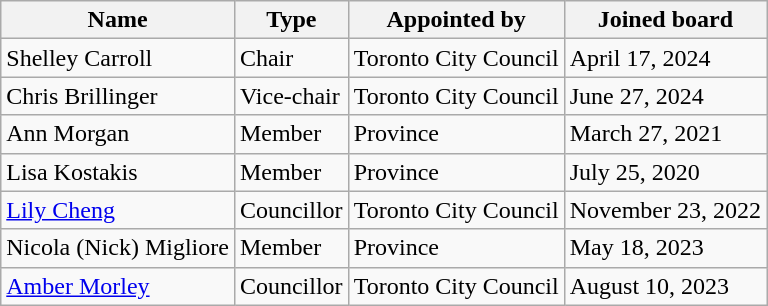<table class="wikitable sortable">
<tr>
<th>Name</th>
<th>Type</th>
<th>Appointed by</th>
<th>Joined board</th>
</tr>
<tr>
<td>Shelley Carroll</td>
<td>Chair</td>
<td>Toronto City Council</td>
<td>April 17, 2024</td>
</tr>
<tr>
<td>Chris Brillinger</td>
<td>Vice-chair</td>
<td>Toronto City Council</td>
<td>June 27, 2024</td>
</tr>
<tr>
<td>Ann Morgan</td>
<td>Member</td>
<td>Province</td>
<td>March 27, 2021</td>
</tr>
<tr>
<td>Lisa Kostakis</td>
<td>Member</td>
<td>Province</td>
<td>July 25, 2020</td>
</tr>
<tr>
<td><a href='#'>Lily Cheng</a></td>
<td>Councillor</td>
<td>Toronto City Council</td>
<td>November 23, 2022</td>
</tr>
<tr>
<td>Nicola (Nick) Migliore</td>
<td>Member</td>
<td>Province</td>
<td>May 18, 2023</td>
</tr>
<tr>
<td><a href='#'>Amber Morley</a></td>
<td>Councillor</td>
<td>Toronto City Council</td>
<td>August 10, 2023</td>
</tr>
</table>
